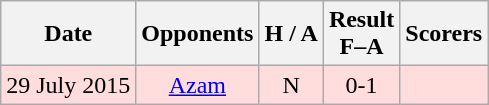<table class="wikitable" style="text-align:center">
<tr>
<th>Date</th>
<th>Opponents</th>
<th>H / A</th>
<th>Result<br>F–A</th>
<th>Scorers</th>
</tr>
<tr bgcolor="#ffdddd">
<td>29 July 2015</td>
<td><a href='#'>Azam</a> </td>
<td>N</td>
<td>0-1</td>
<td></td>
</tr>
</table>
